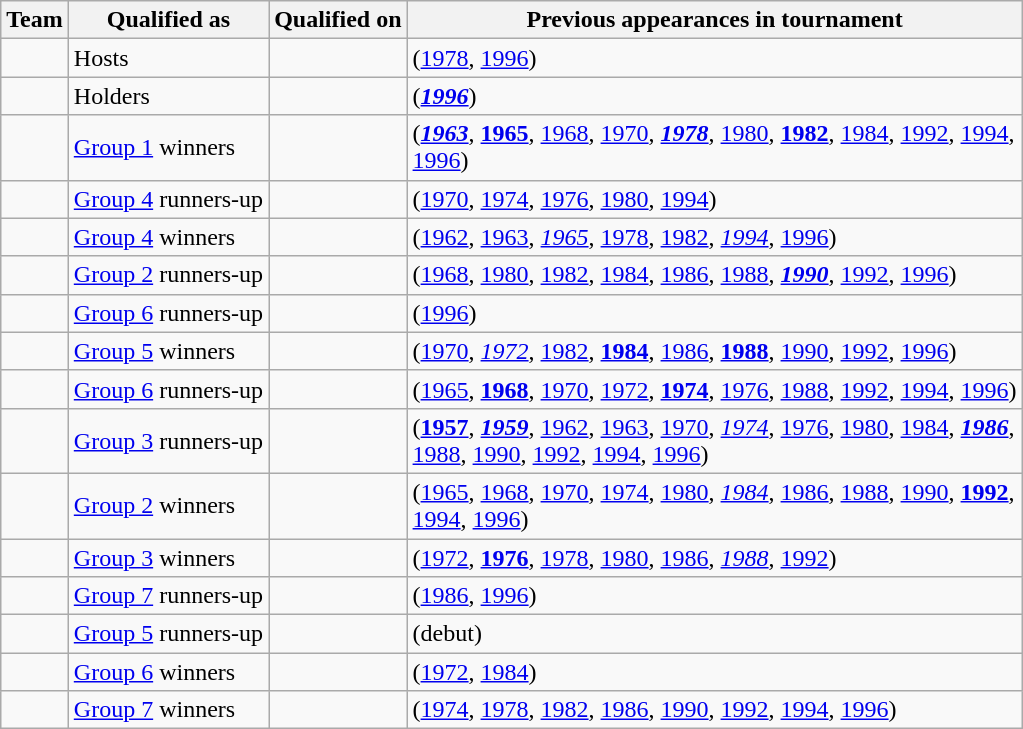<table class="wikitable sortable" style="text-align:left;">
<tr>
<th>Team</th>
<th>Qualified as</th>
<th>Qualified on</th>
<th>Previous appearances in tournament</th>
</tr>
<tr>
<td></td>
<td>Hosts</td>
<td></td>
<td> (<a href='#'>1978</a>, <a href='#'>1996</a>)</td>
</tr>
<tr>
<td></td>
<td>Holders</td>
<td></td>
<td> (<strong><em><a href='#'>1996</a></em></strong>)</td>
</tr>
<tr>
<td></td>
<td><a href='#'>Group 1</a> winners</td>
<td></td>
<td> (<strong><em><a href='#'>1963</a></em></strong>, <strong><a href='#'>1965</a></strong>, <a href='#'>1968</a>, <a href='#'>1970</a>, <strong><em><a href='#'>1978</a></em></strong>, <a href='#'>1980</a>, <strong><a href='#'>1982</a></strong>, <a href='#'>1984</a>, <a href='#'>1992</a>, <a href='#'>1994</a>,<br><a href='#'>1996</a>)</td>
</tr>
<tr>
<td></td>
<td><a href='#'>Group 4</a> runners-up</td>
<td></td>
<td> (<a href='#'>1970</a>, <a href='#'>1974</a>, <a href='#'>1976</a>, <a href='#'>1980</a>, <a href='#'>1994</a>)</td>
</tr>
<tr>
<td></td>
<td><a href='#'>Group 4</a> winners</td>
<td></td>
<td> (<a href='#'>1962</a>, <a href='#'>1963</a>, <em><a href='#'>1965</a></em>, <a href='#'>1978</a>, <a href='#'>1982</a>, <em><a href='#'>1994</a></em>, <a href='#'>1996</a>)</td>
</tr>
<tr>
<td></td>
<td><a href='#'>Group 2</a> runners-up</td>
<td></td>
<td> (<a href='#'>1968</a>, <a href='#'>1980</a>, <a href='#'>1982</a>, <a href='#'>1984</a>, <a href='#'>1986</a>, <a href='#'>1988</a>, <strong><em><a href='#'>1990</a></em></strong>, <a href='#'>1992</a>, <a href='#'>1996</a>)</td>
</tr>
<tr>
<td></td>
<td><a href='#'>Group 6</a> runners-up</td>
<td></td>
<td> (<a href='#'>1996</a>)</td>
</tr>
<tr>
<td></td>
<td><a href='#'>Group 5</a> winners</td>
<td></td>
<td> (<a href='#'>1970</a>, <em><a href='#'>1972</a></em>, <a href='#'>1982</a>, <strong><a href='#'>1984</a></strong>, <a href='#'>1986</a>, <strong><a href='#'>1988</a></strong>, <a href='#'>1990</a>, <a href='#'>1992</a>, <a href='#'>1996</a>)</td>
</tr>
<tr>
<td></td>
<td><a href='#'>Group 6</a> runners-up</td>
<td></td>
<td> (<a href='#'>1965</a>, <strong><a href='#'>1968</a></strong>, <a href='#'>1970</a>, <a href='#'>1972</a>, <strong><a href='#'>1974</a></strong>, <a href='#'>1976</a>, <a href='#'>1988</a>, <a href='#'>1992</a>, <a href='#'>1994</a>, <a href='#'>1996</a>)</td>
</tr>
<tr>
<td></td>
<td><a href='#'>Group 3</a> runners-up</td>
<td></td>
<td> (<strong><a href='#'>1957</a></strong>, <strong><em><a href='#'>1959</a></em></strong>, <a href='#'>1962</a>, <a href='#'>1963</a>, <a href='#'>1970</a>, <em><a href='#'>1974</a></em>, <a href='#'>1976</a>, <a href='#'>1980</a>, <a href='#'>1984</a>, <strong><em><a href='#'>1986</a></em></strong>,<br><a href='#'>1988</a>, <a href='#'>1990</a>, <a href='#'>1992</a>, <a href='#'>1994</a>, <a href='#'>1996</a>)</td>
</tr>
<tr>
<td></td>
<td><a href='#'>Group 2</a> winners</td>
<td></td>
<td> (<a href='#'>1965</a>, <a href='#'>1968</a>, <a href='#'>1970</a>, <a href='#'>1974</a>, <a href='#'>1980</a>, <em><a href='#'>1984</a></em>, <a href='#'>1986</a>, <a href='#'>1988</a>, <a href='#'>1990</a>, <strong><a href='#'>1992</a></strong>,<br><a href='#'>1994</a>, <a href='#'>1996</a>)</td>
</tr>
<tr>
<td></td>
<td><a href='#'>Group 3</a> winners</td>
<td></td>
<td> (<a href='#'>1972</a>, <strong><a href='#'>1976</a></strong>, <a href='#'>1978</a>, <a href='#'>1980</a>, <a href='#'>1986</a>, <em><a href='#'>1988</a></em>, <a href='#'>1992</a>)</td>
</tr>
<tr>
<td></td>
<td><a href='#'>Group 7</a> runners-up</td>
<td></td>
<td> (<a href='#'>1986</a>, <a href='#'>1996</a>)</td>
</tr>
<tr>
<td></td>
<td><a href='#'>Group 5</a> runners-up</td>
<td></td>
<td> (debut)</td>
</tr>
<tr>
<td></td>
<td><a href='#'>Group 6</a> winners</td>
<td></td>
<td> (<a href='#'>1972</a>, <a href='#'>1984</a>)</td>
</tr>
<tr>
<td></td>
<td><a href='#'>Group 7</a> winners</td>
<td></td>
<td> (<a href='#'>1974</a>, <a href='#'>1978</a>, <a href='#'>1982</a>, <a href='#'>1986</a>, <a href='#'>1990</a>, <a href='#'>1992</a>, <a href='#'>1994</a>, <a href='#'>1996</a>)</td>
</tr>
</table>
